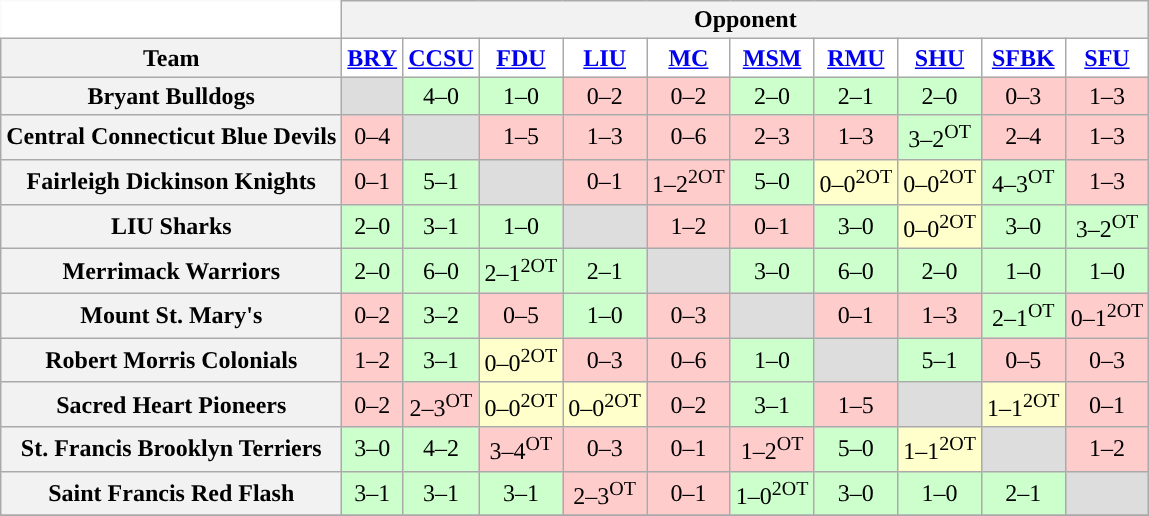<table class="wikitable" style="text-align: center">
<tr>
<th colspan=1 style="background:white; border-top-style:hidden; border-left-style:hidden;"></th>
<th colspan=10>Opponent</th>
</tr>
<tr>
<th>Team</th>
<th !width="60" style=background:#fff;"><a href='#'>BRY</a></th>
<th !width="60" style=background:#fff;"><a href='#'>CCSU</a></th>
<th !width="60" style=background:#fff;"><a href='#'>FDU</a></th>
<th !width="60" style=background:#fff;"><a href='#'>LIU</a></th>
<th !width="60" style=background:#fff;"><a href='#'>MC</a></th>
<th !width="60" style=background:#fff;"><a href='#'>MSM</a></th>
<th !width="60" style=background:#fff;"><a href='#'>RMU</a></th>
<th !width="60" style=background:#fff;"><a href='#'>SHU</a></th>
<th !width="60" style=background:#fff;"><a href='#'>SFBK</a></th>
<th !width="60" style=background:#fff;"><a href='#'>SFU</a></th>
</tr>
<tr>
<th>Bryant Bulldogs</th>
<td style=background:#ddd;"></td>
<td style=background:#cfc;"> 4–0</td>
<td style=background:#cfc;"> 1–0</td>
<td style=background:#fcc;">0–2</td>
<td style=background:#fcc;">0–2</td>
<td style=background:#cfc;">2–0</td>
<td style=background:#cfc;">2–1</td>
<td style=background:#cfc;">2–0</td>
<td style=background:#fcc;">0–3</td>
<td style=background:#fcc;">1–3</td>
</tr>
<tr>
<th>Central Connecticut Blue Devils</th>
<td style=background:#fcc;">0–4</td>
<td style=background:#ddd;"></td>
<td style=background:#fcc;">1–5</td>
<td style=background:#fcc;">1–3</td>
<td style=background:#fcc;">0–6</td>
<td style=background:#fcc;">2–3</td>
<td style=background:#fcc;">1–3</td>
<td style=background:#cfc;">3–2<sup>OT</sup></td>
<td style=background:#fcc;">2–4</td>
<td style=background:#fcc;">1–3</td>
</tr>
<tr>
<th>Fairleigh Dickinson Knights</th>
<td style=background:#fcc;">0–1</td>
<td style=background:#cfc;">5–1</td>
<td style=background:#ddd;"></td>
<td style=background:#fcc;">0–1</td>
<td style=background:#fcc;">1–2<sup>2OT</sup></td>
<td style=background:#cfc;"> 5–0</td>
<td style=background:#ffc;">0–0<sup>2OT</sup></td>
<td style=background:#ffc;">0–0<sup>2OT</sup></td>
<td style=background:#cfc;">4–3<sup>OT</sup></td>
<td style=background:#fcc;">1–3</td>
</tr>
<tr>
<th>LIU Sharks</th>
<td style=background:#cfc;">2–0</td>
<td style=background:#cfc;">3–1</td>
<td style=background:#cfc;">1–0</td>
<td style=background:#ddd;"></td>
<td style=background:#fcc;">1–2</td>
<td style=background:#fcc;">0–1</td>
<td style=background:#cfc;">3–0</td>
<td style=background:#ffc;">0–0<sup>2OT</sup></td>
<td style=background:#cfc;">3–0</td>
<td style=background:#cfc;">3–2<sup>OT</sup></td>
</tr>
<tr>
<th>Merrimack Warriors</th>
<td style=background:#cfc;">2–0</td>
<td style=background:#cfc;">6–0</td>
<td style=background:#cfc;">2–1<sup>2OT</sup></td>
<td style=background:#cfc;">2–1</td>
<td style=background:#ddd;"></td>
<td style=background:#cfc;">3–0</td>
<td style=background:#cfc;">6–0</td>
<td style=background:#cfc;">2–0</td>
<td style=background:#cfc;">1–0</td>
<td style=background:#cfc;">1–0</td>
</tr>
<tr>
<th>Mount St. Mary's</th>
<td style=background:#fcc;">0–2</td>
<td style=background:#cfc;">3–2</td>
<td style=background:#fcc;">0–5</td>
<td style=background:#cfc;">1–0</td>
<td style=background:#fcc;">0–3</td>
<td style=background:#ddd;"></td>
<td style=background:#fcc;"> 0–1</td>
<td style=background:#fcc;">1–3</td>
<td style=background:#cfc;">2–1<sup>OT</sup></td>
<td style=background:#fcc;">0–1<sup>2OT</sup></td>
</tr>
<tr>
<th>Robert Morris Colonials</th>
<td style=background:#fcc;">1–2</td>
<td style=background:#cfc;">3–1</td>
<td style=background:#ffc;">0–0<sup>2OT</sup></td>
<td style=background:#fcc;">0–3</td>
<td style=background:#fcc;">0–6</td>
<td style=background:#cfc;"> 1–0</td>
<td style=background:#ddd;"></td>
<td style=background:#cfc;">5–1</td>
<td style=background:#fcc;">0–5</td>
<td style=background:#fcc;"> 0–3</td>
</tr>
<tr>
<th>Sacred Heart Pioneers</th>
<td style=background:#fcc;">0–2</td>
<td style=background:#fcc;">2–3<sup>OT</sup></td>
<td style=background:#ffc;">0–0<sup>2OT</sup></td>
<td style=background:#ffc;">0–0<sup>2OT</sup></td>
<td style=background:#fcc;">0–2</td>
<td style=background:#cfc;">3–1</td>
<td style=background:#fcc;">1–5</td>
<td style=background:#ddd;"></td>
<td style=background:#ffc;">1–1<sup>2OT</sup></td>
<td style=background:#fcc;">0–1</td>
</tr>
<tr>
<th>St. Francis Brooklyn Terriers</th>
<td style=background:#cfc;">3–0</td>
<td style=background:#cfc;">4–2</td>
<td style=background:#fcc;">3–4<sup>OT</sup></td>
<td style=background:#fcc;">0–3</td>
<td style=background:#fcc;">0–1</td>
<td style=background:#fcc;">1–2<sup>OT</sup></td>
<td style=background:#cfc;">5–0</td>
<td style=background:#ffc;">1–1<sup>2OT</sup></td>
<td style=background:#ddd;"></td>
<td style=background:#fcc;">1–2</td>
</tr>
<tr>
<th>Saint Francis Red Flash</th>
<td style=background:#cfc;">3–1</td>
<td style=background:#cfc;">3–1</td>
<td style=background:#cfc;">3–1</td>
<td style=background:#fcc;">2–3<sup>OT</sup></td>
<td style=background:#fcc;">0–1</td>
<td style=background:#cfc;">1–0<sup>2OT</sup></td>
<td style=background:#cfc;">3–0</td>
<td style=background:#cfc;">1–0</td>
<td style=background:#cfc;">2–1</td>
<td style=background:#ddd;"></td>
</tr>
<tr>
</tr>
</table>
